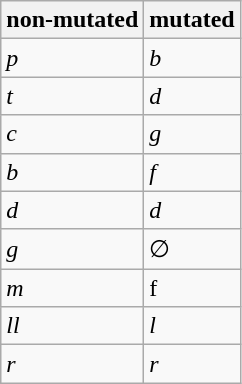<table class="wikitable">
<tr>
<th>non-mutated</th>
<th>mutated</th>
</tr>
<tr>
<td><em>p</em></td>
<td><em>b</em></td>
</tr>
<tr>
<td><em>t</em></td>
<td><em>d</em></td>
</tr>
<tr>
<td><em>c</em></td>
<td><em>g</em></td>
</tr>
<tr>
<td><em>b</em></td>
<td><em>f</em> </td>
</tr>
<tr>
<td><em>d</em> </td>
<td><em>d</em> </td>
</tr>
<tr>
<td><em>g</em></td>
<td>∅</td>
</tr>
<tr>
<td><em>m</em></td>
<td>f </td>
</tr>
<tr>
<td><em>ll</em></td>
<td><em>l</em></td>
</tr>
<tr>
<td><em>r</em> </td>
<td><em>r</em> </td>
</tr>
</table>
